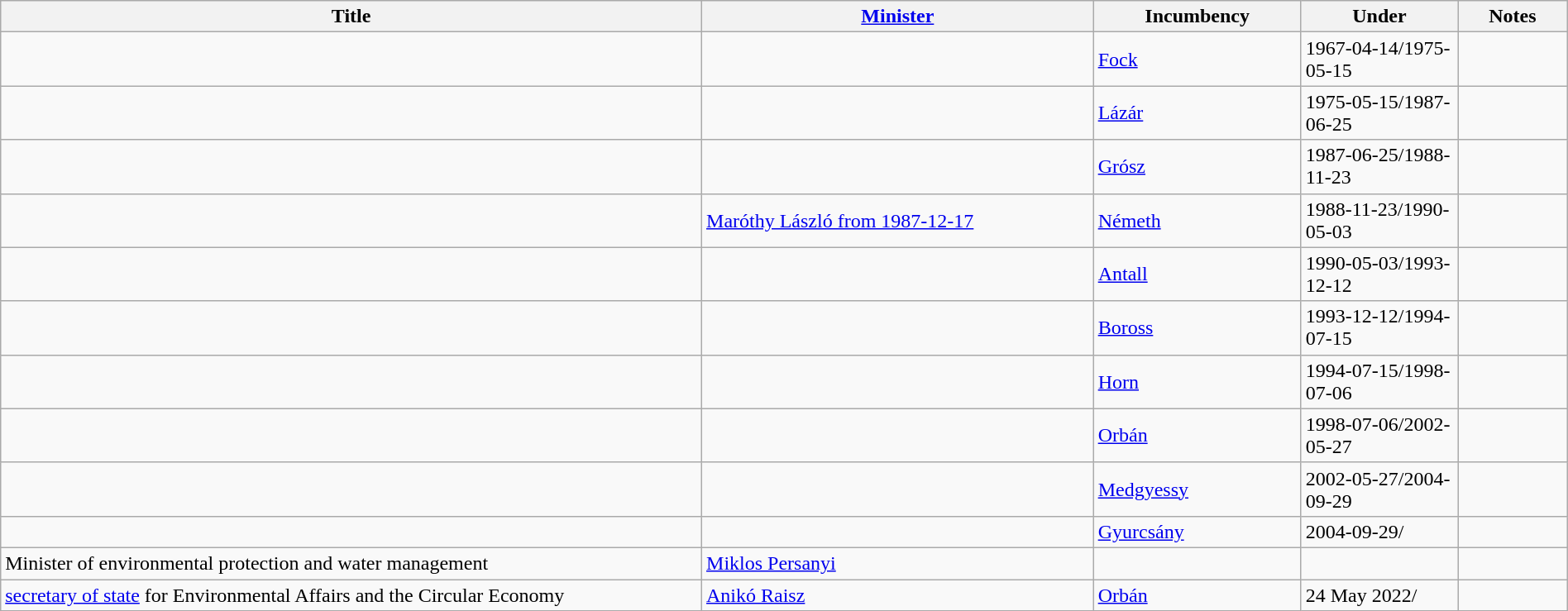<table class="wikitable" style="width:100%;">
<tr>
<th>Title</th>
<th style="width:25%;"><a href='#'>Minister</a></th>
<th style="width:160px;">Incumbency</th>
<th style="width:10%;">Under</th>
<th style="width:7%;">Notes</th>
</tr>
<tr>
<td></td>
<td></td>
<td><a href='#'>Fock</a></td>
<td>1967-04-14/1975-05-15</td>
<td></td>
</tr>
<tr>
<td></td>
<td></td>
<td><a href='#'>Lázár</a></td>
<td>1975-05-15/1987-06-25</td>
<td></td>
</tr>
<tr>
<td></td>
<td></td>
<td><a href='#'>Grósz</a></td>
<td>1987-06-25/1988-11-23</td>
<td></td>
</tr>
<tr>
<td></td>
<td><a href='#'>Maróthy László from 1987-12-17</a></td>
<td><a href='#'>Németh</a></td>
<td>1988-11-23/1990-05-03</td>
<td></td>
</tr>
<tr>
<td></td>
<td></td>
<td><a href='#'>Antall</a></td>
<td>1990-05-03/1993-12-12</td>
<td></td>
</tr>
<tr>
<td></td>
<td></td>
<td><a href='#'>Boross</a></td>
<td>1993-12-12/1994-07-15</td>
<td></td>
</tr>
<tr>
<td></td>
<td></td>
<td><a href='#'>Horn</a></td>
<td>1994-07-15/1998-07-06</td>
<td></td>
</tr>
<tr>
<td></td>
<td></td>
<td><a href='#'>Orbán</a></td>
<td>1998-07-06/2002-05-27</td>
<td></td>
</tr>
<tr>
<td></td>
<td></td>
<td><a href='#'>Medgyessy</a></td>
<td>2002-05-27/2004-09-29</td>
<td></td>
</tr>
<tr>
<td></td>
<td></td>
<td><a href='#'>Gyurcsány</a></td>
<td>2004-09-29/</td>
<td></td>
</tr>
<tr>
<td>Minister of environmental protection and water management</td>
<td><a href='#'>Miklos Persanyi</a></td>
<td></td>
<td></td>
<td></td>
</tr>
<tr>
<td><a href='#'>secretary of state</a> for Environmental Affairs and the Circular Economy</td>
<td><a href='#'>Anikó Raisz</a></td>
<td><a href='#'>Orbán</a></td>
<td>24 May 2022/</td>
<td></td>
</tr>
</table>
